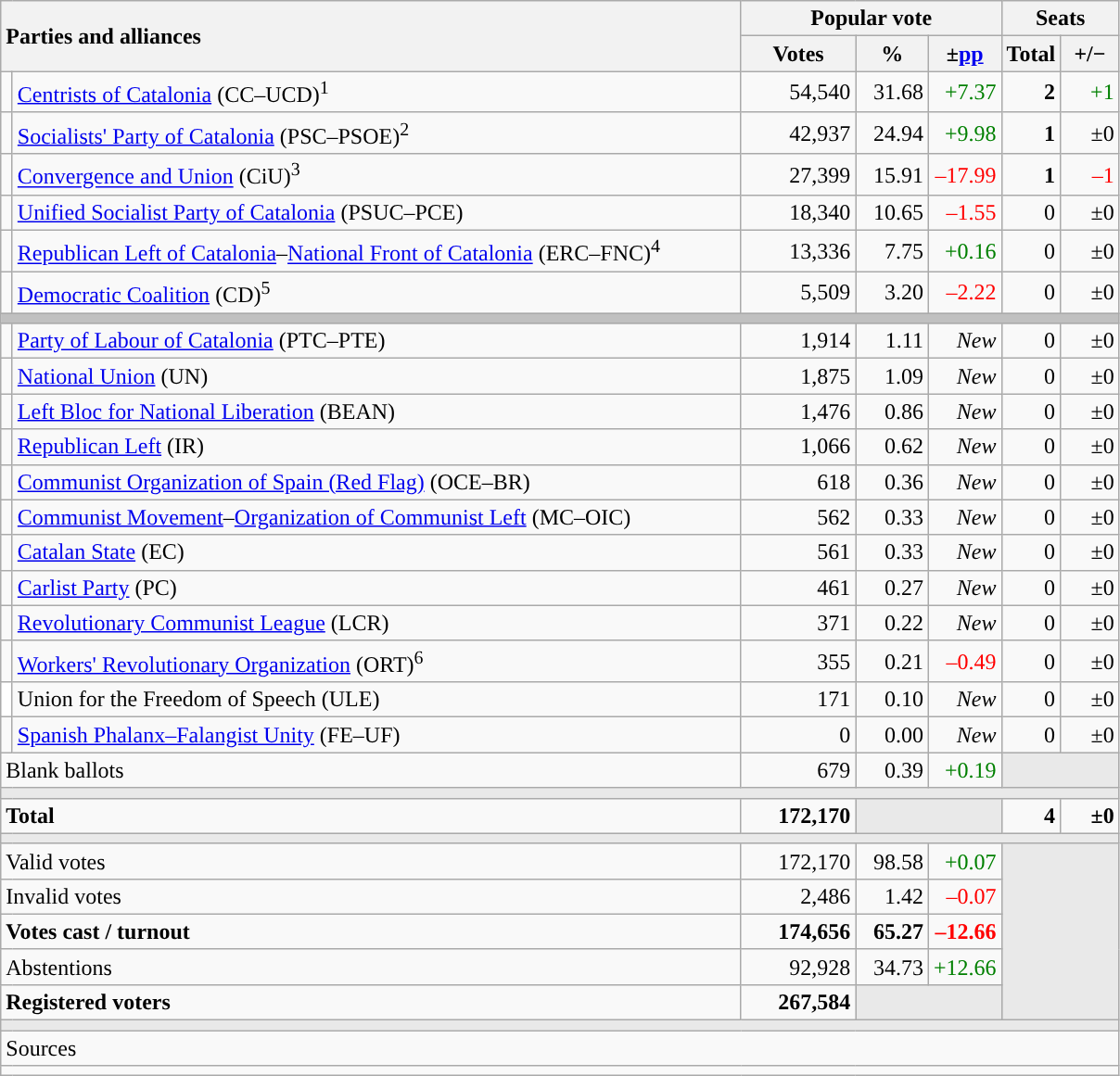<table class="wikitable" style="text-align:right;">
<tr>
<th style="text-align:left;" rowspan="2" colspan="2" width="525">Parties and alliances</th>
<th colspan="3">Popular vote</th>
<th colspan="2">Seats</th>
</tr>
<tr>
<th width="75">Votes</th>
<th width="45">%</th>
<th width="45">±<a href='#'>pp</a></th>
<th width="35">Total</th>
<th width="35">+/−</th>
</tr>
<tr>
<td width="1" style="color:inherit;background:"></td>
<td align="left"><a href='#'>Centrists of Catalonia</a> (CC–UCD)<sup>1</sup></td>
<td>54,540</td>
<td>31.68</td>
<td style="color:green;">+7.37</td>
<td><strong>2</strong></td>
<td style="color:green;">+1</td>
</tr>
<tr>
<td style="color:inherit;background:"></td>
<td align="left"><a href='#'>Socialists' Party of Catalonia</a> (PSC–PSOE)<sup>2</sup></td>
<td>42,937</td>
<td>24.94</td>
<td style="color:green;">+9.98</td>
<td><strong>1</strong></td>
<td>±0</td>
</tr>
<tr>
<td style="color:inherit;background:"></td>
<td align="left"><a href='#'>Convergence and Union</a> (CiU)<sup>3</sup></td>
<td>27,399</td>
<td>15.91</td>
<td style="color:red;">–17.99</td>
<td><strong>1</strong></td>
<td style="color:red;">–1</td>
</tr>
<tr>
<td style="color:inherit;background:"></td>
<td align="left"><a href='#'>Unified Socialist Party of Catalonia</a> (PSUC–PCE)</td>
<td>18,340</td>
<td>10.65</td>
<td style="color:red;">–1.55</td>
<td>0</td>
<td>±0</td>
</tr>
<tr>
<td style="color:inherit;background:"></td>
<td align="left"><a href='#'>Republican Left of Catalonia</a>–<a href='#'>National Front of Catalonia</a> (ERC–FNC)<sup>4</sup></td>
<td>13,336</td>
<td>7.75</td>
<td style="color:green;">+0.16</td>
<td>0</td>
<td>±0</td>
</tr>
<tr>
<td style="color:inherit;background:"></td>
<td align="left"><a href='#'>Democratic Coalition</a> (CD)<sup>5</sup></td>
<td>5,509</td>
<td>3.20</td>
<td style="color:red;">–2.22</td>
<td>0</td>
<td>±0</td>
</tr>
<tr>
<td colspan="7" bgcolor="#C0C0C0"></td>
</tr>
<tr>
<td style="color:inherit;background:"></td>
<td align="left"><a href='#'>Party of Labour of Catalonia</a> (PTC–PTE)</td>
<td>1,914</td>
<td>1.11</td>
<td><em>New</em></td>
<td>0</td>
<td>±0</td>
</tr>
<tr>
<td style="color:inherit;background:"></td>
<td align="left"><a href='#'>National Union</a> (UN)</td>
<td>1,875</td>
<td>1.09</td>
<td><em>New</em></td>
<td>0</td>
<td>±0</td>
</tr>
<tr>
<td style="color:inherit;background:"></td>
<td align="left"><a href='#'>Left Bloc for National Liberation</a> (BEAN)</td>
<td>1,476</td>
<td>0.86</td>
<td><em>New</em></td>
<td>0</td>
<td>±0</td>
</tr>
<tr>
<td style="color:inherit;background:"></td>
<td align="left"><a href='#'>Republican Left</a> (IR)</td>
<td>1,066</td>
<td>0.62</td>
<td><em>New</em></td>
<td>0</td>
<td>±0</td>
</tr>
<tr>
<td style="color:inherit;background:"></td>
<td align="left"><a href='#'>Communist Organization of Spain (Red Flag)</a> (OCE–BR)</td>
<td>618</td>
<td>0.36</td>
<td><em>New</em></td>
<td>0</td>
<td>±0</td>
</tr>
<tr>
<td style="color:inherit;background:"></td>
<td align="left"><a href='#'>Communist Movement</a>–<a href='#'>Organization of Communist Left</a> (MC–OIC)</td>
<td>562</td>
<td>0.33</td>
<td><em>New</em></td>
<td>0</td>
<td>±0</td>
</tr>
<tr>
<td style="color:inherit;background:"></td>
<td align="left"><a href='#'>Catalan State</a> (EC)</td>
<td>561</td>
<td>0.33</td>
<td><em>New</em></td>
<td>0</td>
<td>±0</td>
</tr>
<tr>
<td style="color:inherit;background:"></td>
<td align="left"><a href='#'>Carlist Party</a> (PC)</td>
<td>461</td>
<td>0.27</td>
<td><em>New</em></td>
<td>0</td>
<td>±0</td>
</tr>
<tr>
<td style="color:inherit;background:"></td>
<td align="left"><a href='#'>Revolutionary Communist League</a> (LCR)</td>
<td>371</td>
<td>0.22</td>
<td><em>New</em></td>
<td>0</td>
<td>±0</td>
</tr>
<tr>
<td style="color:inherit;background:"></td>
<td align="left"><a href='#'>Workers' Revolutionary Organization</a> (ORT)<sup>6</sup></td>
<td>355</td>
<td>0.21</td>
<td style="color:red;">–0.49</td>
<td>0</td>
<td>±0</td>
</tr>
<tr>
<td bgcolor="white"></td>
<td align="left">Union for the Freedom of Speech (ULE)</td>
<td>171</td>
<td>0.10</td>
<td><em>New</em></td>
<td>0</td>
<td>±0</td>
</tr>
<tr>
<td style="color:inherit;background:"></td>
<td align="left"><a href='#'>Spanish Phalanx–Falangist Unity</a> (FE–UF)</td>
<td>0</td>
<td>0.00</td>
<td><em>New</em></td>
<td>0</td>
<td>±0</td>
</tr>
<tr>
<td align="left" colspan="2">Blank ballots</td>
<td>679</td>
<td>0.39</td>
<td style="color:green;">+0.19</td>
<td bgcolor="#E9E9E9" colspan="2"></td>
</tr>
<tr>
<td colspan="7" bgcolor="#E9E9E9"></td>
</tr>
<tr style="font-weight:bold;">
<td align="left" colspan="2">Total</td>
<td>172,170</td>
<td bgcolor="#E9E9E9" colspan="2"></td>
<td>4</td>
<td>±0</td>
</tr>
<tr>
<td colspan="7" bgcolor="#E9E9E9"></td>
</tr>
<tr>
<td align="left" colspan="2">Valid votes</td>
<td>172,170</td>
<td>98.58</td>
<td style="color:green;">+0.07</td>
<td bgcolor="#E9E9E9" colspan="2" rowspan="5"></td>
</tr>
<tr>
<td align="left" colspan="2">Invalid votes</td>
<td>2,486</td>
<td>1.42</td>
<td style="color:red;">–0.07</td>
</tr>
<tr style="font-weight:bold;">
<td align="left" colspan="2">Votes cast / turnout</td>
<td>174,656</td>
<td>65.27</td>
<td style="color:red;">–12.66</td>
</tr>
<tr>
<td align="left" colspan="2">Abstentions</td>
<td>92,928</td>
<td>34.73</td>
<td style="color:green;">+12.66</td>
</tr>
<tr style="font-weight:bold;">
<td align="left" colspan="2">Registered voters</td>
<td>267,584</td>
<td bgcolor="#E9E9E9" colspan="2"></td>
</tr>
<tr>
<td colspan="7" bgcolor="#E9E9E9"></td>
</tr>
<tr>
<td align="left" colspan="7">Sources</td>
</tr>
<tr>
<td colspan="7" style="text-align:left; max-width:790px;"></td>
</tr>
</table>
